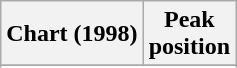<table class="wikitable sortable plainrowheaders" style="text-align:center">
<tr>
<th scope="col">Chart (1998)</th>
<th scope="col">Peak<br>position</th>
</tr>
<tr>
</tr>
<tr>
</tr>
<tr>
</tr>
</table>
